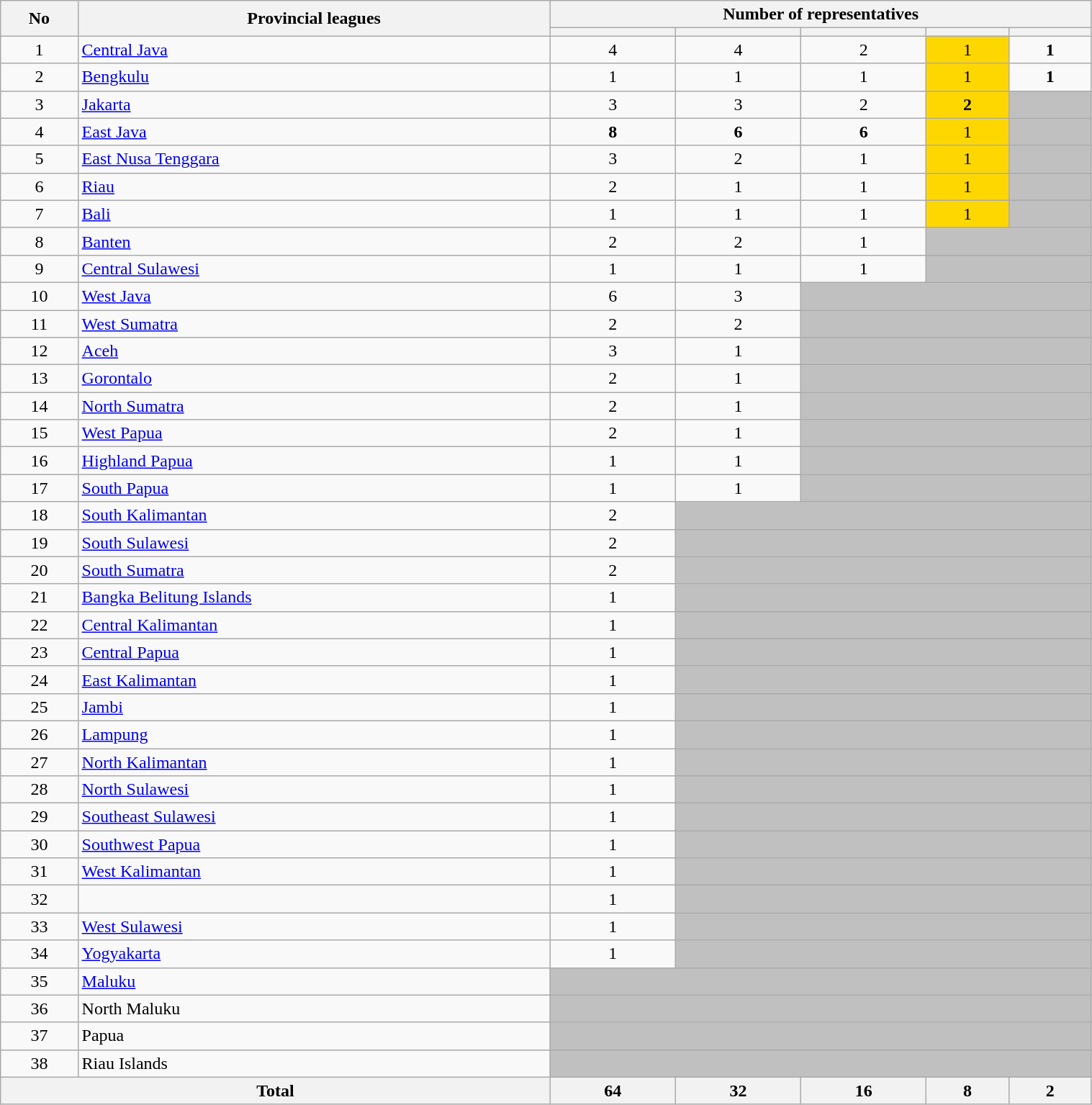<table class="wikitable sortable" style="text-align: center; width:80%;">
<tr>
<th rowspan="2">No</th>
<th rowspan="2">Provincial leagues</th>
<th colspan="5">Number of representatives</th>
</tr>
<tr>
<th></th>
<th></th>
<th></th>
<th></th>
<th></th>
</tr>
<tr>
<td>1</td>
<td style="text-align: left"> <a href='#'>Central Java</a></td>
<td>4</td>
<td>4</td>
<td>2</td>
<td style="background:gold;">1</td>
<td><strong>1</strong></td>
</tr>
<tr>
<td>2</td>
<td style="text-align: left"> <a href='#'>Bengkulu</a></td>
<td>1</td>
<td>1</td>
<td>1</td>
<td style="background:gold;">1</td>
<td><strong>1</strong></td>
</tr>
<tr>
<td>3</td>
<td style="text-align: left"> <a href='#'>Jakarta</a></td>
<td>3</td>
<td>3</td>
<td>2</td>
<td style="background:gold;"><strong>2</strong></td>
<td style="background:silver;"></td>
</tr>
<tr>
<td>4</td>
<td style="text-align: left"> <a href='#'>East Java</a></td>
<td><strong>8</strong></td>
<td><strong>6</strong></td>
<td><strong>6</strong></td>
<td style="background:gold;">1</td>
<td style="background:silver;"></td>
</tr>
<tr>
<td>5</td>
<td style="text-align: left"> <a href='#'>East Nusa Tenggara</a></td>
<td>3</td>
<td>2</td>
<td>1</td>
<td style="background:gold;">1</td>
<td style="background:silver;"></td>
</tr>
<tr>
<td>6</td>
<td style="text-align: left"> <a href='#'>Riau</a></td>
<td>2</td>
<td>1</td>
<td>1</td>
<td style="background:gold;">1</td>
<td style="background:silver;"></td>
</tr>
<tr>
<td>7</td>
<td style="text-align: left"> <a href='#'>Bali</a></td>
<td>1</td>
<td>1</td>
<td>1</td>
<td style="background:gold;">1</td>
<td style="background:silver;"></td>
</tr>
<tr>
<td>8</td>
<td style="text-align: left"> <a href='#'>Banten</a></td>
<td>2</td>
<td>2</td>
<td>1</td>
<td colspan="2" style="background:silver;"></td>
</tr>
<tr>
<td>9</td>
<td style="text-align: left"> <a href='#'>Central Sulawesi</a></td>
<td>1</td>
<td>1</td>
<td>1</td>
<td colspan="2" style="background:silver;"></td>
</tr>
<tr>
<td>10</td>
<td style="text-align: left"> <a href='#'>West Java</a></td>
<td>6</td>
<td>3</td>
<td colspan="3" style="background:silver;"></td>
</tr>
<tr>
<td>11</td>
<td style="text-align: left"> <a href='#'>West Sumatra</a></td>
<td>2</td>
<td>2</td>
<td colspan="3" style="background:silver;"></td>
</tr>
<tr>
<td>12</td>
<td style="text-align: left"> <a href='#'>Aceh</a></td>
<td>3</td>
<td>1</td>
<td colspan="3" style="background:silver;"></td>
</tr>
<tr>
<td>13</td>
<td style="text-align: left"> <a href='#'>Gorontalo</a></td>
<td>2</td>
<td>1</td>
<td colspan="3" style="background:silver;"></td>
</tr>
<tr>
<td>14</td>
<td style="text-align: left"> <a href='#'>North Sumatra</a></td>
<td>2</td>
<td>1</td>
<td colspan="4" style="background:silver;"></td>
</tr>
<tr>
<td>15</td>
<td style="text-align: left"> <a href='#'>West Papua</a></td>
<td>2</td>
<td>1</td>
<td colspan="3" style="background:silver;"></td>
</tr>
<tr>
<td>16</td>
<td style="text-align: left"> <a href='#'>Highland Papua</a></td>
<td>1</td>
<td>1</td>
<td colspan="3" style="background:silver;"></td>
</tr>
<tr>
<td>17</td>
<td style="text-align: left"> <a href='#'>South Papua</a></td>
<td>1</td>
<td>1</td>
<td colspan="3" style="background:silver;"></td>
</tr>
<tr>
<td>18</td>
<td style="text-align: left"> <a href='#'>South Kalimantan</a></td>
<td>2</td>
<td colspan="4" style="background:silver;"></td>
</tr>
<tr>
<td>19</td>
<td style="text-align: left"> <a href='#'>South Sulawesi</a></td>
<td>2</td>
<td colspan="4" style="background:silver;"></td>
</tr>
<tr>
<td>20</td>
<td style="text-align: left"> <a href='#'>South Sumatra</a></td>
<td>2</td>
<td colspan="4" style="background:silver;"></td>
</tr>
<tr>
<td>21</td>
<td style="text-align: left"> <a href='#'>Bangka Belitung Islands</a></td>
<td>1</td>
<td colspan="4" style="background:silver;"></td>
</tr>
<tr>
<td>22</td>
<td style="text-align: left"> <a href='#'>Central Kalimantan</a></td>
<td>1</td>
<td colspan="4" style="background:silver;"></td>
</tr>
<tr>
<td>23</td>
<td style="text-align: left"> <a href='#'>Central Papua</a></td>
<td>1</td>
<td colspan="4" style="background:silver;"></td>
</tr>
<tr>
<td>24</td>
<td style="text-align: left"> <a href='#'> East Kalimantan</a></td>
<td>1</td>
<td colspan="4" style="background:silver;"></td>
</tr>
<tr>
<td>25</td>
<td style="text-align: left"> <a href='#'>Jambi</a></td>
<td>1</td>
<td colspan="4" style="background:silver;"></td>
</tr>
<tr>
<td>26</td>
<td style="text-align: left"> <a href='#'>Lampung</a></td>
<td>1</td>
<td colspan="4" style="background:silver;"></td>
</tr>
<tr>
<td>27</td>
<td style="text-align: left"> <a href='#'>North Kalimantan</a></td>
<td>1</td>
<td colspan="4" style="background:silver;"></td>
</tr>
<tr>
<td>28</td>
<td style="text-align: left"> <a href='#'>North Sulawesi</a></td>
<td>1</td>
<td colspan="4" style="background:silver;"></td>
</tr>
<tr>
<td>29</td>
<td style="text-align: left"> <a href='#'>Southeast Sulawesi</a></td>
<td>1</td>
<td colspan="4" style="background:silver;"></td>
</tr>
<tr>
<td>30</td>
<td style="text-align: left"> <a href='#'>Southwest Papua</a></td>
<td>1</td>
<td colspan="4" style="background:silver;"></td>
</tr>
<tr>
<td>31</td>
<td style="text-align: left"> <a href='#'>West Kalimantan</a></td>
<td>1</td>
<td colspan="4" style="background:silver;"></td>
</tr>
<tr>
<td>32</td>
<td style="text-align: left"></td>
<td>1</td>
<td colspan="4" style="background:silver;"></td>
</tr>
<tr>
<td>33</td>
<td style="text-align: left"> <a href='#'>West Sulawesi</a></td>
<td>1</td>
<td colspan="4" style="background:silver;"></td>
</tr>
<tr>
<td>34</td>
<td style="text-align: left"> <a href='#'>Yogyakarta</a></td>
<td>1</td>
<td colspan="4" style="background:silver;"></td>
</tr>
<tr>
<td>35</td>
<td style="text-align: left"> <a href='#'>Maluku</a></td>
<th colspan="5" style="background:silver;"></th>
</tr>
<tr>
<td>36</td>
<td style="text-align: left"> North Maluku</td>
<th colspan="5" style="background:silver;"></th>
</tr>
<tr>
<td>37</td>
<td style="text-align: left"> Papua</td>
<th colspan="5" style="background:silver;"></th>
</tr>
<tr>
<td>38</td>
<td style="text-align: left"> Riau Islands</td>
<th colspan="5" style="background:silver;"></th>
</tr>
<tr>
<th colspan="2">Total</th>
<th>64</th>
<th>32</th>
<th>16</th>
<th>8</th>
<th>2</th>
</tr>
</table>
